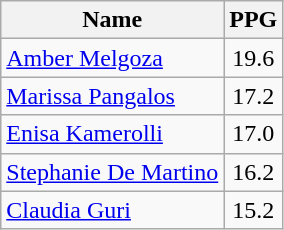<table class=wikitable>
<tr>
<th>Name</th>
<th>PPG</th>
</tr>
<tr>
<td> <a href='#'>Amber Melgoza</a></td>
<td align=center>19.6</td>
</tr>
<tr>
<td> <a href='#'>Marissa Pangalos</a></td>
<td align=center>17.2</td>
</tr>
<tr>
<td> <a href='#'>Enisa Kamerolli</a></td>
<td align=center>17.0</td>
</tr>
<tr>
<td> <a href='#'>Stephanie De Martino</a></td>
<td align=center>16.2</td>
</tr>
<tr>
<td> <a href='#'>Claudia Guri</a></td>
<td align=center>15.2</td>
</tr>
</table>
